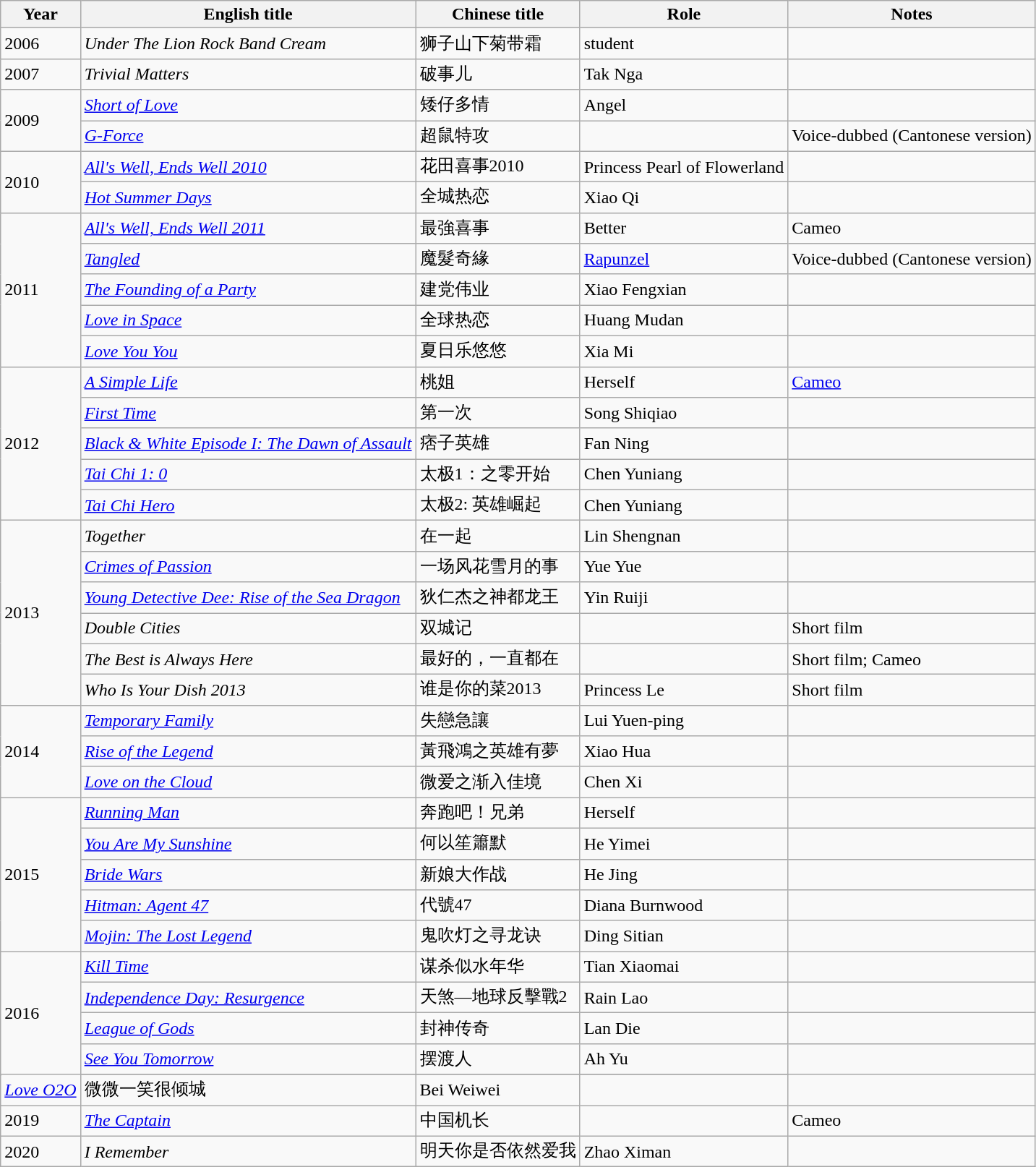<table class="wikitable">
<tr>
<th>Year</th>
<th>English title</th>
<th>Chinese title</th>
<th>Role</th>
<th>Notes</th>
</tr>
<tr>
<td>2006</td>
<td><em>Under The Lion Rock Band Cream</em></td>
<td>狮子山下菊带霜</td>
<td>student</td>
<td></td>
</tr>
<tr>
<td>2007</td>
<td><em>Trivial Matters</em></td>
<td>破事儿</td>
<td>Tak Nga</td>
<td></td>
</tr>
<tr>
<td rowspan=2>2009</td>
<td><em><a href='#'>Short of Love</a></em></td>
<td>矮仔多情</td>
<td>Angel</td>
<td></td>
</tr>
<tr>
<td><em><a href='#'>G-Force</a></em></td>
<td>超鼠特攻</td>
<td></td>
<td>Voice-dubbed (Cantonese version)</td>
</tr>
<tr>
<td rowspan=2>2010</td>
<td><em><a href='#'>All's Well, Ends Well 2010</a></em></td>
<td>花田喜事2010</td>
<td>Princess Pearl of Flowerland</td>
<td></td>
</tr>
<tr>
<td><em><a href='#'>Hot Summer Days</a></em></td>
<td>全城热恋</td>
<td>Xiao Qi</td>
<td></td>
</tr>
<tr>
<td rowspan=5>2011</td>
<td><em><a href='#'>All's Well, Ends Well 2011</a></em></td>
<td>最強喜事</td>
<td>Better</td>
<td>Cameo</td>
</tr>
<tr>
<td><em><a href='#'>Tangled</a></em></td>
<td>魔髮奇緣</td>
<td><a href='#'>Rapunzel</a></td>
<td>Voice-dubbed (Cantonese version)</td>
</tr>
<tr>
<td><em><a href='#'>The Founding of a Party</a></em></td>
<td>建党伟业</td>
<td>Xiao Fengxian</td>
<td></td>
</tr>
<tr>
<td><em><a href='#'>Love in Space</a></em></td>
<td>全球热恋</td>
<td>Huang Mudan</td>
<td></td>
</tr>
<tr>
<td><em><a href='#'>Love You You</a></em></td>
<td>夏日乐悠悠</td>
<td>Xia Mi</td>
<td></td>
</tr>
<tr>
<td rowspan=5>2012</td>
<td><em><a href='#'>A Simple Life</a></em></td>
<td>桃姐</td>
<td>Herself</td>
<td><a href='#'>Cameo</a></td>
</tr>
<tr>
<td><em><a href='#'>First Time</a></em></td>
<td>第一次</td>
<td>Song Shiqiao</td>
<td></td>
</tr>
<tr>
<td><em><a href='#'>Black & White Episode I: The Dawn of Assault</a></em></td>
<td>痞子英雄</td>
<td>Fan Ning</td>
<td></td>
</tr>
<tr>
<td><em><a href='#'>Tai Chi 1: 0</a></em></td>
<td>太极1：之零开始</td>
<td>Chen Yuniang</td>
<td></td>
</tr>
<tr>
<td><em><a href='#'>Tai Chi Hero</a></em></td>
<td>太极2: 英雄崛起</td>
<td>Chen Yuniang</td>
<td></td>
</tr>
<tr>
<td rowspan=6>2013</td>
<td><em>Together</em></td>
<td>在一起</td>
<td>Lin Shengnan</td>
<td></td>
</tr>
<tr>
<td><em><a href='#'>Crimes of Passion</a></em></td>
<td>一场风花雪月的事</td>
<td>Yue Yue</td>
<td></td>
</tr>
<tr>
<td><em><a href='#'>Young Detective Dee: Rise of the Sea Dragon</a></em></td>
<td>狄仁杰之神都龙王</td>
<td>Yin Ruiji</td>
<td></td>
</tr>
<tr>
<td><em>Double Cities</em></td>
<td>双城记</td>
<td></td>
<td>Short film</td>
</tr>
<tr>
<td><em>The Best is Always Here</em></td>
<td>最好的，一直都在</td>
<td></td>
<td>Short film; Cameo</td>
</tr>
<tr>
<td><em>Who Is Your Dish 2013</em></td>
<td>谁是你的菜2013</td>
<td>Princess Le</td>
<td>Short film</td>
</tr>
<tr>
<td rowspan=3>2014</td>
<td><em><a href='#'>Temporary Family</a></em></td>
<td>失戀急讓</td>
<td>Lui Yuen-ping</td>
<td></td>
</tr>
<tr>
<td><em><a href='#'>Rise of the Legend</a></em></td>
<td>黃飛鴻之英雄有夢</td>
<td>Xiao Hua</td>
<td></td>
</tr>
<tr>
<td><em><a href='#'>Love on the Cloud</a></em></td>
<td>微爱之渐入佳境</td>
<td>Chen Xi</td>
<td></td>
</tr>
<tr>
<td rowspan=5>2015</td>
<td><em><a href='#'>Running Man</a></em></td>
<td>奔跑吧！兄弟</td>
<td>Herself</td>
<td></td>
</tr>
<tr>
<td><em><a href='#'>You Are My Sunshine</a></em></td>
<td>何以笙簫默</td>
<td>He Yimei</td>
<td></td>
</tr>
<tr>
<td><em><a href='#'>Bride Wars</a></em></td>
<td>新娘大作战</td>
<td>He Jing</td>
<td></td>
</tr>
<tr>
<td><em><a href='#'>Hitman: Agent 47</a></em></td>
<td>代號47</td>
<td>Diana Burnwood</td>
<td></td>
</tr>
<tr>
<td><em><a href='#'>Mojin: The Lost Legend</a></em></td>
<td>鬼吹灯之寻龙诀</td>
<td>Ding Sitian</td>
<td></td>
</tr>
<tr>
<td rowspan="5">2016</td>
<td><em><a href='#'>Kill Time</a></em></td>
<td>谋杀似水年华</td>
<td>Tian Xiaomai</td>
<td></td>
</tr>
<tr>
<td><em><a href='#'>Independence Day: Resurgence</a></em></td>
<td>天煞—地球反擊戰2</td>
<td>Rain Lao</td>
<td></td>
</tr>
<tr>
<td><em><a href='#'>League of Gods</a></em></td>
<td>封神传奇</td>
<td>Lan Die</td>
<td></td>
</tr>
<tr>
<td><em><a href='#'>See You Tomorrow</a></em></td>
<td>摆渡人</td>
<td>Ah Yu</td>
<td></td>
</tr>
<tr>
</tr>
<tr>
<td><em><a href='#'>Love O2O</a></em></td>
<td>微微一笑很倾城</td>
<td>Bei Weiwei</td>
<td></td>
</tr>
<tr>
<td>2019</td>
<td><em><a href='#'>The Captain</a></em></td>
<td>中国机长</td>
<td></td>
<td>Cameo</td>
</tr>
<tr>
<td>2020</td>
<td><em>I Remember</em></td>
<td>明天你是否依然爱我</td>
<td>Zhao Ximan</td>
<td></td>
</tr>
</table>
